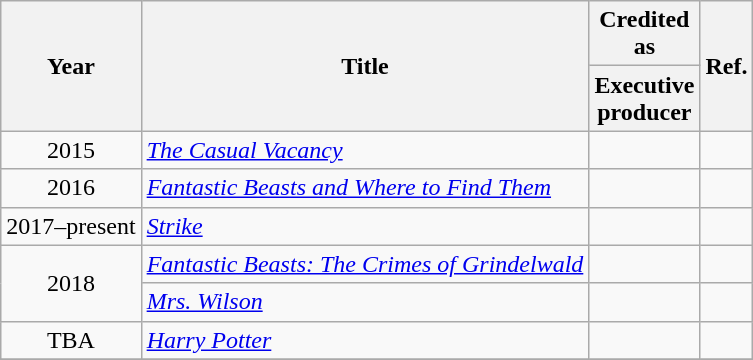<table class="wikitable sortable" style="text-align:center; margin-right:auto; margin-right:auto">
<tr>
<th rowspan="2">Year</th>
<th rowspan="2">Title</th>
<th colspan="1">Credited as</th>
<th rowspan="2">Ref.</th>
</tr>
<tr>
<th width=65>Executive producer</th>
</tr>
<tr>
<td>2015</td>
<td align="left"><em><a href='#'>The Casual Vacancy</a></em></td>
<td></td>
<td></td>
</tr>
<tr>
<td>2016</td>
<td align="left"><em><a href='#'>Fantastic Beasts and Where to Find Them</a></em></td>
<td></td>
<td></td>
</tr>
<tr>
<td>2017–present</td>
<td align="left"><em><a href='#'>Strike</a></em></td>
<td></td>
<td></td>
</tr>
<tr>
<td rowspan="2">2018</td>
<td align="left"><em><a href='#'>Fantastic Beasts: The Crimes of Grindelwald</a></em></td>
<td></td>
<td></td>
</tr>
<tr>
<td align="left"><em><a href='#'>Mrs. Wilson</a></em></td>
<td></td>
<td></td>
</tr>
<tr>
<td>TBA</td>
<td align="left"><em><a href='#'>Harry Potter</a></em></td>
<td></td>
<td></td>
</tr>
<tr>
</tr>
</table>
